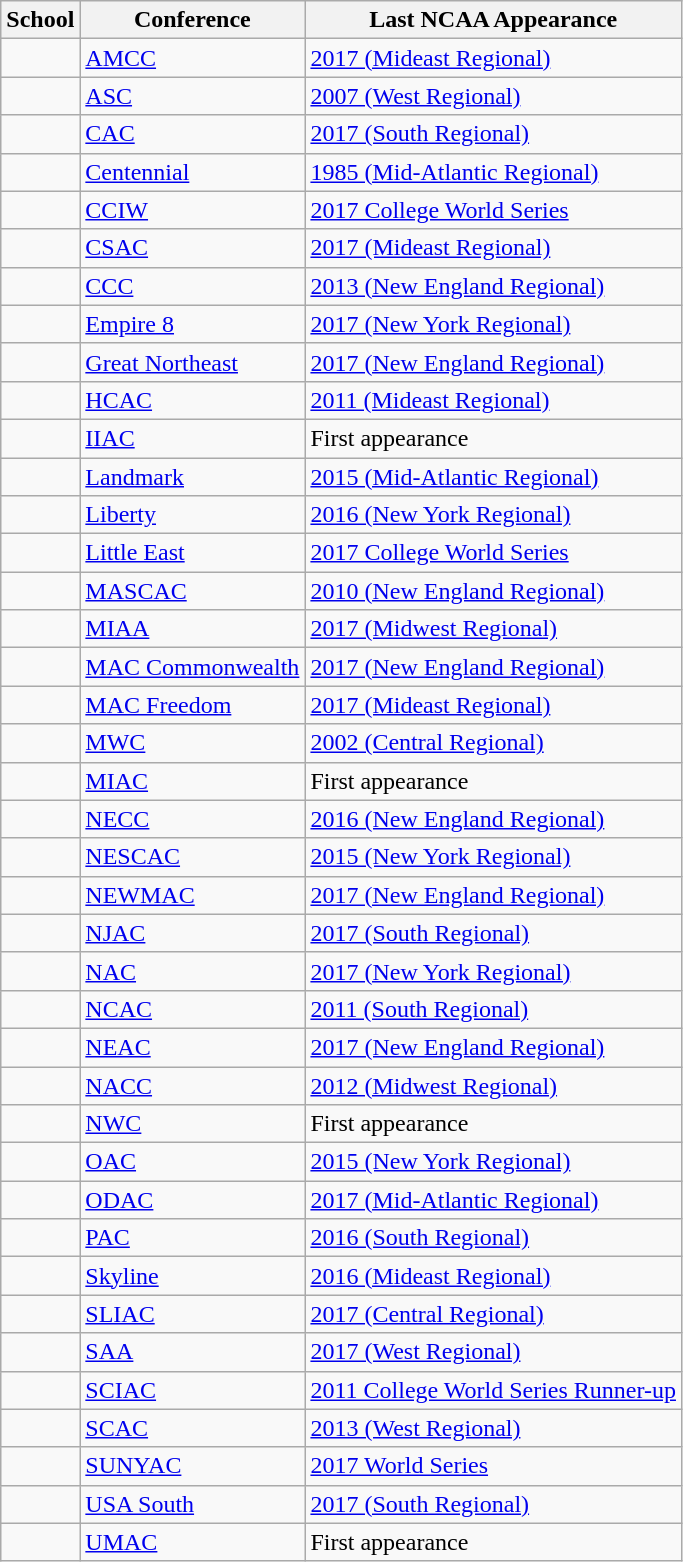<table class="wikitable sortable">
<tr>
<th>School</th>
<th>Conference</th>
<th>Last NCAA Appearance</th>
</tr>
<tr>
<td></td>
<td><a href='#'>AMCC</a></td>
<td><a href='#'>2017 (Mideast Regional)</a></td>
</tr>
<tr>
<td></td>
<td><a href='#'>ASC</a></td>
<td><a href='#'>2007 (West Regional)</a></td>
</tr>
<tr>
<td></td>
<td><a href='#'>CAC</a></td>
<td><a href='#'>2017 (South Regional)</a></td>
</tr>
<tr>
<td></td>
<td><a href='#'>Centennial</a></td>
<td><a href='#'>1985 (Mid-Atlantic Regional)</a></td>
</tr>
<tr>
<td></td>
<td><a href='#'>CCIW</a></td>
<td><a href='#'>2017 College World Series</a></td>
</tr>
<tr>
<td></td>
<td><a href='#'>CSAC</a></td>
<td><a href='#'>2017 (Mideast Regional)</a></td>
</tr>
<tr>
<td></td>
<td><a href='#'>CCC</a></td>
<td><a href='#'>2013 (New England Regional)</a></td>
</tr>
<tr>
<td></td>
<td><a href='#'>Empire 8</a></td>
<td><a href='#'>2017 (New York Regional)</a></td>
</tr>
<tr>
<td></td>
<td><a href='#'>Great Northeast</a></td>
<td><a href='#'>2017 (New England Regional)</a></td>
</tr>
<tr>
<td></td>
<td><a href='#'>HCAC</a></td>
<td><a href='#'>2011 (Mideast Regional)</a></td>
</tr>
<tr>
<td></td>
<td><a href='#'>IIAC</a></td>
<td>First appearance</td>
</tr>
<tr>
<td></td>
<td><a href='#'>Landmark</a></td>
<td><a href='#'>2015 (Mid-Atlantic Regional)</a></td>
</tr>
<tr>
<td></td>
<td><a href='#'>Liberty</a></td>
<td><a href='#'>2016 (New York Regional)</a></td>
</tr>
<tr>
<td></td>
<td><a href='#'>Little East</a></td>
<td><a href='#'>2017 College World Series</a></td>
</tr>
<tr>
<td></td>
<td><a href='#'>MASCAC</a></td>
<td><a href='#'>2010 (New England Regional)</a></td>
</tr>
<tr>
<td></td>
<td><a href='#'>MIAA</a></td>
<td><a href='#'>2017 (Midwest Regional)</a></td>
</tr>
<tr>
<td></td>
<td><a href='#'>MAC Commonwealth</a></td>
<td><a href='#'>2017 (New England Regional)</a></td>
</tr>
<tr>
<td></td>
<td><a href='#'>MAC Freedom</a></td>
<td><a href='#'>2017 (Mideast Regional)</a></td>
</tr>
<tr>
<td></td>
<td><a href='#'>MWC</a></td>
<td><a href='#'>2002 (Central Regional)</a></td>
</tr>
<tr>
<td></td>
<td><a href='#'>MIAC</a></td>
<td>First appearance</td>
</tr>
<tr>
<td></td>
<td><a href='#'>NECC</a></td>
<td><a href='#'>2016 (New England Regional)</a></td>
</tr>
<tr>
<td></td>
<td><a href='#'>NESCAC</a></td>
<td><a href='#'>2015 (New York Regional)</a></td>
</tr>
<tr>
<td></td>
<td><a href='#'>NEWMAC</a></td>
<td><a href='#'>2017 (New England Regional)</a></td>
</tr>
<tr>
<td></td>
<td><a href='#'>NJAC</a></td>
<td><a href='#'>2017 (South Regional)</a></td>
</tr>
<tr>
<td></td>
<td><a href='#'>NAC</a></td>
<td><a href='#'>2017 (New York Regional)</a></td>
</tr>
<tr>
<td></td>
<td><a href='#'>NCAC</a></td>
<td><a href='#'>2011 (South Regional)</a></td>
</tr>
<tr>
<td></td>
<td><a href='#'>NEAC</a></td>
<td><a href='#'>2017 (New England Regional)</a></td>
</tr>
<tr>
<td></td>
<td><a href='#'>NACC</a></td>
<td><a href='#'>2012 (Midwest Regional)</a></td>
</tr>
<tr>
<td></td>
<td><a href='#'>NWC</a></td>
<td>First appearance</td>
</tr>
<tr>
<td></td>
<td><a href='#'>OAC</a></td>
<td><a href='#'>2015 (New York Regional)</a></td>
</tr>
<tr>
<td></td>
<td><a href='#'>ODAC</a></td>
<td><a href='#'>2017 (Mid-Atlantic Regional)</a></td>
</tr>
<tr>
<td></td>
<td><a href='#'>PAC</a></td>
<td><a href='#'>2016 (South Regional)</a></td>
</tr>
<tr>
<td></td>
<td><a href='#'>Skyline</a></td>
<td><a href='#'>2016 (Mideast Regional)</a></td>
</tr>
<tr>
<td></td>
<td><a href='#'>SLIAC</a></td>
<td><a href='#'>2017 (Central Regional)</a></td>
</tr>
<tr>
<td></td>
<td><a href='#'>SAA</a></td>
<td><a href='#'>2017 (West Regional)</a></td>
</tr>
<tr>
<td></td>
<td><a href='#'>SCIAC</a></td>
<td><a href='#'>2011 College World Series Runner-up</a></td>
</tr>
<tr>
<td></td>
<td><a href='#'>SCAC</a></td>
<td><a href='#'>2013 (West Regional)</a></td>
</tr>
<tr>
<td></td>
<td><a href='#'>SUNYAC</a></td>
<td><a href='#'>2017 World Series</a></td>
</tr>
<tr>
<td></td>
<td><a href='#'>USA South</a></td>
<td><a href='#'>2017 (South Regional)</a></td>
</tr>
<tr>
<td></td>
<td><a href='#'>UMAC</a></td>
<td>First appearance</td>
</tr>
</table>
